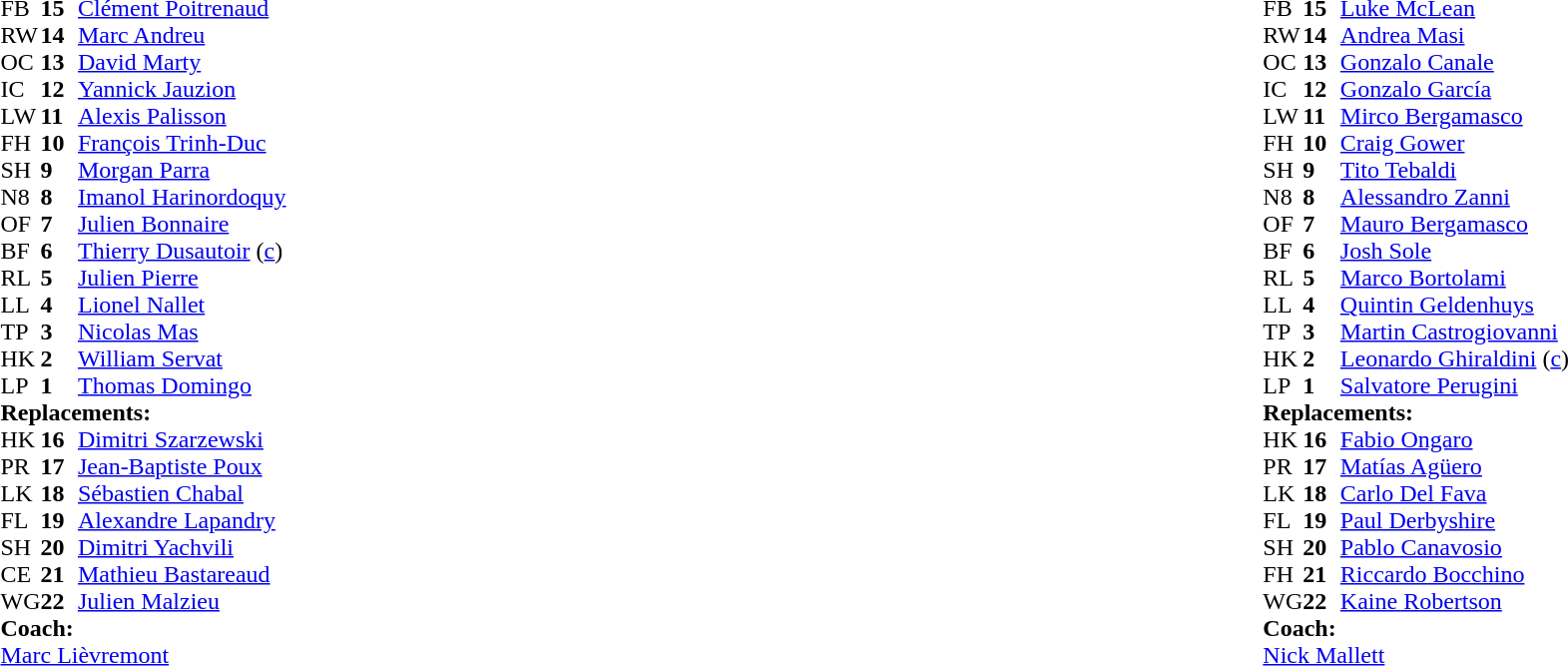<table width="100%">
<tr>
<td valign="top" width="50%"><br><table cellspacing="0" cellpadding="0">
<tr>
<th width="25"></th>
<th width="25"></th>
</tr>
<tr>
<td>FB</td>
<td><strong>15</strong></td>
<td><a href='#'>Clément Poitrenaud</a></td>
<td></td>
<td></td>
</tr>
<tr>
<td>RW</td>
<td><strong>14</strong></td>
<td><a href='#'>Marc Andreu</a></td>
</tr>
<tr>
<td>OC</td>
<td><strong>13</strong></td>
<td><a href='#'>David Marty</a></td>
</tr>
<tr>
<td>IC</td>
<td><strong>12</strong></td>
<td><a href='#'>Yannick Jauzion</a></td>
<td></td>
<td></td>
</tr>
<tr>
<td>LW</td>
<td><strong>11</strong></td>
<td><a href='#'>Alexis Palisson</a></td>
</tr>
<tr>
<td>FH</td>
<td><strong>10</strong></td>
<td><a href='#'>François Trinh-Duc</a></td>
<td></td>
<td></td>
</tr>
<tr>
<td>SH</td>
<td><strong>9</strong></td>
<td><a href='#'>Morgan Parra</a></td>
</tr>
<tr>
<td>N8</td>
<td><strong>8</strong></td>
<td><a href='#'>Imanol Harinordoquy</a></td>
</tr>
<tr>
<td>OF</td>
<td><strong>7</strong></td>
<td><a href='#'>Julien Bonnaire</a></td>
</tr>
<tr>
<td>BF</td>
<td><strong>6</strong></td>
<td><a href='#'>Thierry Dusautoir</a> (<a href='#'>c</a>)</td>
<td></td>
<td></td>
</tr>
<tr>
<td>RL</td>
<td><strong>5</strong></td>
<td><a href='#'>Julien Pierre</a></td>
</tr>
<tr>
<td>LL</td>
<td><strong>4</strong></td>
<td><a href='#'>Lionel Nallet</a></td>
<td></td>
<td></td>
</tr>
<tr>
<td>TP</td>
<td><strong>3</strong></td>
<td><a href='#'>Nicolas Mas</a></td>
<td></td>
<td></td>
</tr>
<tr>
<td>HK</td>
<td><strong>2</strong></td>
<td><a href='#'>William Servat</a></td>
<td></td>
<td></td>
</tr>
<tr>
<td>LP</td>
<td><strong>1</strong></td>
<td><a href='#'>Thomas Domingo</a></td>
</tr>
<tr>
<td colspan="3"><strong>Replacements:</strong></td>
</tr>
<tr>
<td>HK</td>
<td><strong>16</strong></td>
<td><a href='#'>Dimitri Szarzewski</a></td>
<td></td>
<td></td>
</tr>
<tr>
<td>PR</td>
<td><strong>17</strong></td>
<td><a href='#'>Jean-Baptiste Poux</a></td>
<td></td>
<td></td>
</tr>
<tr>
<td>LK</td>
<td><strong>18</strong></td>
<td><a href='#'>Sébastien Chabal</a></td>
<td></td>
<td></td>
</tr>
<tr>
<td>FL</td>
<td><strong>19</strong></td>
<td><a href='#'>Alexandre Lapandry</a></td>
<td></td>
<td></td>
</tr>
<tr>
<td>SH</td>
<td><strong>20</strong></td>
<td><a href='#'>Dimitri Yachvili</a></td>
<td></td>
<td></td>
</tr>
<tr>
<td>CE</td>
<td><strong>21</strong></td>
<td><a href='#'>Mathieu Bastareaud</a></td>
<td></td>
<td></td>
</tr>
<tr>
<td>WG</td>
<td><strong>22</strong></td>
<td><a href='#'>Julien Malzieu</a></td>
<td></td>
<td></td>
</tr>
<tr>
<td colspan="3"><strong>Coach:</strong></td>
</tr>
<tr>
<td colspan="3"><a href='#'>Marc Lièvremont</a></td>
</tr>
</table>
</td>
<td style="vertical-align:top"></td>
<td style="vertical-align:top" width="50%"><br><table cellspacing="0" cellpadding="0" align="center">
<tr>
<th width="25"></th>
<th width="25"></th>
</tr>
<tr>
<td>FB</td>
<td><strong>15</strong></td>
<td><a href='#'>Luke McLean</a></td>
</tr>
<tr>
<td>RW</td>
<td><strong>14</strong></td>
<td><a href='#'>Andrea Masi</a></td>
</tr>
<tr>
<td>OC</td>
<td><strong>13</strong></td>
<td><a href='#'>Gonzalo Canale</a></td>
</tr>
<tr>
<td>IC</td>
<td><strong>12</strong></td>
<td><a href='#'>Gonzalo García</a></td>
<td></td>
</tr>
<tr>
<td>LW</td>
<td><strong>11</strong></td>
<td><a href='#'>Mirco Bergamasco</a></td>
</tr>
<tr>
<td>FH</td>
<td><strong>10</strong></td>
<td><a href='#'>Craig Gower</a></td>
<td></td>
<td></td>
</tr>
<tr>
<td>SH</td>
<td><strong>9</strong></td>
<td><a href='#'>Tito Tebaldi</a></td>
<td></td>
<td></td>
</tr>
<tr>
<td>N8</td>
<td><strong>8</strong></td>
<td><a href='#'>Alessandro Zanni</a></td>
</tr>
<tr>
<td>OF</td>
<td><strong>7</strong></td>
<td><a href='#'>Mauro Bergamasco</a></td>
</tr>
<tr>
<td>BF</td>
<td><strong>6</strong></td>
<td><a href='#'>Josh Sole</a></td>
</tr>
<tr>
<td>RL</td>
<td><strong>5</strong></td>
<td><a href='#'>Marco Bortolami</a></td>
<td></td>
<td></td>
</tr>
<tr>
<td>LL</td>
<td><strong>4</strong></td>
<td><a href='#'>Quintin Geldenhuys</a></td>
</tr>
<tr>
<td>TP</td>
<td><strong>3</strong></td>
<td><a href='#'>Martin Castrogiovanni</a></td>
<td></td>
<td></td>
</tr>
<tr>
<td>HK</td>
<td><strong>2</strong></td>
<td><a href='#'>Leonardo Ghiraldini</a> (<a href='#'>c</a>)</td>
<td></td>
<td></td>
</tr>
<tr>
<td>LP</td>
<td><strong>1</strong></td>
<td><a href='#'>Salvatore Perugini</a></td>
</tr>
<tr>
<td colspan="3"><strong>Replacements:</strong></td>
</tr>
<tr>
<td>HK</td>
<td><strong>16</strong></td>
<td><a href='#'>Fabio Ongaro</a></td>
<td></td>
<td></td>
</tr>
<tr>
<td>PR</td>
<td><strong>17</strong></td>
<td><a href='#'>Matías Agüero</a></td>
<td></td>
<td></td>
</tr>
<tr>
<td>LK</td>
<td><strong>18</strong></td>
<td><a href='#'>Carlo Del Fava</a></td>
<td></td>
<td></td>
</tr>
<tr>
<td>FL</td>
<td><strong>19</strong></td>
<td><a href='#'>Paul Derbyshire</a></td>
</tr>
<tr>
<td>SH</td>
<td><strong>20</strong></td>
<td><a href='#'>Pablo Canavosio</a></td>
<td></td>
<td></td>
</tr>
<tr>
<td>FH</td>
<td><strong>21</strong></td>
<td><a href='#'>Riccardo Bocchino</a></td>
<td></td>
<td></td>
</tr>
<tr>
<td>WG</td>
<td><strong>22</strong></td>
<td><a href='#'>Kaine Robertson</a></td>
</tr>
<tr>
<td colspan="3"><strong>Coach:</strong></td>
</tr>
<tr>
<td colspan="3"><a href='#'>Nick Mallett</a></td>
</tr>
</table>
</td>
</tr>
</table>
